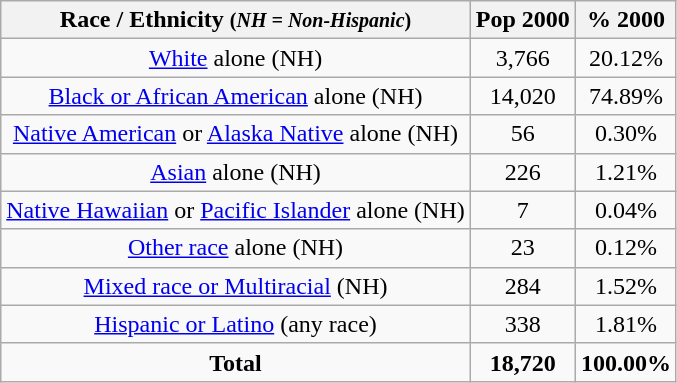<table class="wikitable" style="text-align:center;">
<tr>
<th>Race / Ethnicity <small>(<em>NH = Non-Hispanic</em>)</small></th>
<th>Pop 2000</th>
<th>% 2000</th>
</tr>
<tr>
<td><a href='#'>White</a> alone (NH)</td>
<td>3,766</td>
<td>20.12%</td>
</tr>
<tr>
<td><a href='#'>Black or African American</a> alone (NH)</td>
<td>14,020</td>
<td>74.89%</td>
</tr>
<tr>
<td><a href='#'>Native American</a> or <a href='#'>Alaska Native</a> alone (NH)</td>
<td>56</td>
<td>0.30%</td>
</tr>
<tr>
<td><a href='#'>Asian</a> alone (NH)</td>
<td>226</td>
<td>1.21%</td>
</tr>
<tr>
<td><a href='#'>Native Hawaiian</a> or <a href='#'>Pacific Islander</a> alone (NH)</td>
<td>7</td>
<td>0.04%</td>
</tr>
<tr>
<td><a href='#'>Other race</a> alone (NH)</td>
<td>23</td>
<td>0.12%</td>
</tr>
<tr>
<td><a href='#'>Mixed race or Multiracial</a> (NH)</td>
<td>284</td>
<td>1.52%</td>
</tr>
<tr>
<td><a href='#'>Hispanic or Latino</a> (any race)</td>
<td>338</td>
<td>1.81%</td>
</tr>
<tr>
<td><strong>Total</strong></td>
<td><strong>18,720</strong></td>
<td><strong>100.00%</strong></td>
</tr>
</table>
